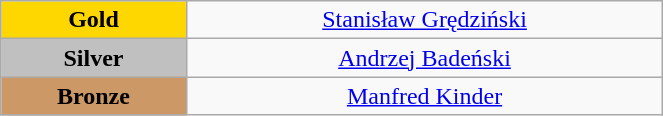<table class="wikitable" style="text-align:center; " width="35%">
<tr>
<td bgcolor="gold"><strong>Gold</strong></td>
<td><a href='#'>Stanisław Grędziński</a><br>  <small><em></em></small></td>
</tr>
<tr>
<td bgcolor="silver"><strong>Silver</strong></td>
<td><a href='#'>Andrzej Badeński</a><br>  <small><em></em></small></td>
</tr>
<tr>
<td bgcolor="CC9966"><strong>Bronze</strong></td>
<td><a href='#'>Manfred Kinder</a><br>  <small><em></em></small></td>
</tr>
</table>
